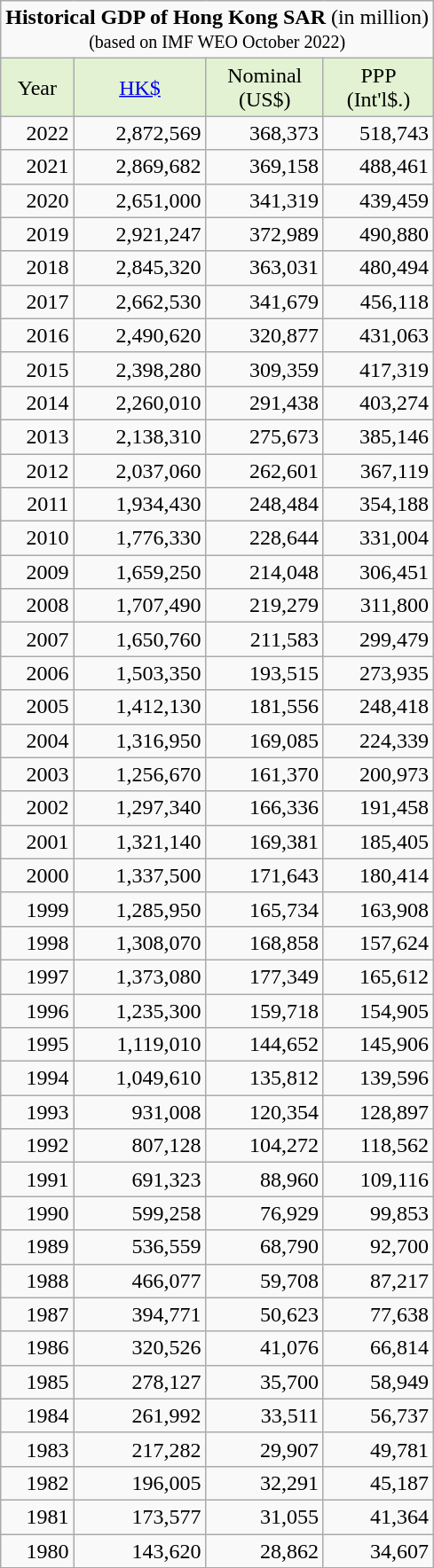<table class=wikitable>
<tr align=center>
<td colspan=4><strong>Historical GDP of Hong Kong SAR</strong> (in million)<small><br>(based on IMF WEO October 2022)</small></td>
</tr>
<tr align=center bgcolor=#E2F2D2>
<td>Year</td>
<td><a href='#'>HK$</a></td>
<td>Nominal<br>(US$)</td>
<td>PPP<br>(Int'l$.)</td>
</tr>
<tr align=right>
<td>2022</td>
<td>2,872,569</td>
<td>368,373</td>
<td>518,743</td>
</tr>
<tr align=right>
<td>2021</td>
<td>2,869,682</td>
<td>369,158</td>
<td>488,461</td>
</tr>
<tr align=right>
<td>2020</td>
<td>2,651,000</td>
<td>341,319</td>
<td>439,459</td>
</tr>
<tr align=right>
<td>2019</td>
<td>2,921,247</td>
<td>372,989</td>
<td>490,880</td>
</tr>
<tr align=right>
<td>2018</td>
<td>2,845,320</td>
<td>363,031</td>
<td>480,494</td>
</tr>
<tr align=right>
<td>2017</td>
<td>2,662,530</td>
<td>341,679</td>
<td>456,118</td>
</tr>
<tr align=right>
<td>2016</td>
<td>2,490,620</td>
<td>320,877</td>
<td>431,063</td>
</tr>
<tr align=right>
<td>2015</td>
<td>2,398,280</td>
<td>309,359</td>
<td>417,319</td>
</tr>
<tr align=right>
<td>2014</td>
<td>2,260,010</td>
<td>291,438</td>
<td>403,274</td>
</tr>
<tr align=right>
<td>2013</td>
<td>2,138,310</td>
<td>275,673</td>
<td>385,146</td>
</tr>
<tr align=right>
<td>2012</td>
<td>2,037,060</td>
<td>262,601</td>
<td>367,119</td>
</tr>
<tr align=right>
<td>2011</td>
<td>1,934,430</td>
<td>248,484</td>
<td>354,188</td>
</tr>
<tr align=right>
<td>2010</td>
<td>1,776,330</td>
<td>228,644</td>
<td>331,004</td>
</tr>
<tr align=right>
<td>2009</td>
<td>1,659,250</td>
<td>214,048</td>
<td>306,451</td>
</tr>
<tr align=right>
<td>2008</td>
<td>1,707,490</td>
<td>219,279</td>
<td>311,800</td>
</tr>
<tr align=right>
<td>2007</td>
<td>1,650,760</td>
<td>211,583</td>
<td>299,479</td>
</tr>
<tr align=right>
<td>2006</td>
<td>1,503,350</td>
<td>193,515</td>
<td>273,935</td>
</tr>
<tr align=right>
<td>2005</td>
<td>1,412,130</td>
<td>181,556</td>
<td>248,418</td>
</tr>
<tr align=right>
<td>2004</td>
<td>1,316,950</td>
<td>169,085</td>
<td>224,339</td>
</tr>
<tr align=right>
<td>2003</td>
<td>1,256,670</td>
<td>161,370</td>
<td>200,973</td>
</tr>
<tr align=right>
<td>2002</td>
<td>1,297,340</td>
<td>166,336</td>
<td>191,458</td>
</tr>
<tr align=right>
<td>2001</td>
<td>1,321,140</td>
<td>169,381</td>
<td>185,405</td>
</tr>
<tr align=right>
<td>2000</td>
<td>1,337,500</td>
<td>171,643</td>
<td>180,414</td>
</tr>
<tr align=right>
<td>1999</td>
<td>1,285,950</td>
<td>165,734</td>
<td>163,908</td>
</tr>
<tr align=right>
<td>1998</td>
<td>1,308,070</td>
<td>168,858</td>
<td>157,624</td>
</tr>
<tr align=right>
<td>1997</td>
<td>1,373,080</td>
<td>177,349</td>
<td>165,612</td>
</tr>
<tr align=right>
<td>1996</td>
<td>1,235,300</td>
<td>159,718</td>
<td>154,905</td>
</tr>
<tr align=right>
<td>1995</td>
<td>1,119,010</td>
<td>144,652</td>
<td>145,906</td>
</tr>
<tr align=right>
<td>1994</td>
<td>1,049,610</td>
<td>135,812</td>
<td>139,596</td>
</tr>
<tr align=right>
<td>1993</td>
<td>931,008</td>
<td>120,354</td>
<td>128,897</td>
</tr>
<tr align=right>
<td>1992</td>
<td>807,128</td>
<td>104,272</td>
<td>118,562</td>
</tr>
<tr align=right>
<td>1991</td>
<td>691,323</td>
<td>88,960</td>
<td>109,116</td>
</tr>
<tr align=right>
<td>1990</td>
<td>599,258</td>
<td>76,929</td>
<td>99,853</td>
</tr>
<tr align=right>
<td>1989</td>
<td>536,559</td>
<td>68,790</td>
<td>92,700</td>
</tr>
<tr align=right>
<td>1988</td>
<td>466,077</td>
<td>59,708</td>
<td>87,217</td>
</tr>
<tr align=right>
<td>1987</td>
<td>394,771</td>
<td>50,623</td>
<td>77,638</td>
</tr>
<tr align=right>
<td>1986</td>
<td>320,526</td>
<td>41,076</td>
<td>66,814</td>
</tr>
<tr align=right>
<td>1985</td>
<td>278,127</td>
<td>35,700</td>
<td>58,949</td>
</tr>
<tr align=right>
<td>1984</td>
<td>261,992</td>
<td>33,511</td>
<td>56,737</td>
</tr>
<tr align=right>
<td>1983</td>
<td>217,282</td>
<td>29,907</td>
<td>49,781</td>
</tr>
<tr align=right>
<td>1982</td>
<td>196,005</td>
<td>32,291</td>
<td>45,187</td>
</tr>
<tr align=right>
<td>1981</td>
<td>173,577</td>
<td>31,055</td>
<td>41,364</td>
</tr>
<tr align=right>
<td>1980</td>
<td>143,620</td>
<td>28,862</td>
<td>34,607</td>
</tr>
</table>
